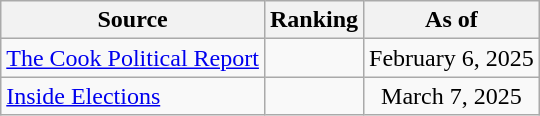<table class="wikitable" style="text-align:center">
<tr>
<th>Source</th>
<th>Ranking</th>
<th>As of</th>
</tr>
<tr>
<td align=left><a href='#'>The Cook Political Report</a></td>
<td></td>
<td>February 6, 2025</td>
</tr>
<tr>
<td align=left><a href='#'>Inside Elections</a></td>
<td></td>
<td>March 7, 2025</td>
</tr>
</table>
